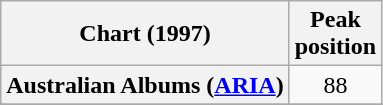<table class="wikitable sortable plainrowheaders">
<tr>
<th>Chart (1997)</th>
<th>Peak<br>position</th>
</tr>
<tr>
<th scope="row">Australian Albums (<a href='#'>ARIA</a>)</th>
<td style="text-align:center;">88</td>
</tr>
<tr>
</tr>
<tr>
</tr>
<tr>
</tr>
<tr>
</tr>
<tr>
</tr>
<tr>
</tr>
<tr>
</tr>
<tr>
</tr>
<tr>
</tr>
<tr>
</tr>
</table>
